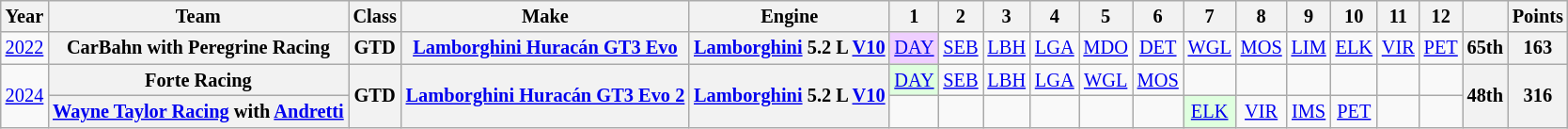<table class="wikitable" style="text-align:center; font-size:85%">
<tr>
<th>Year</th>
<th>Team</th>
<th>Class</th>
<th>Make</th>
<th>Engine</th>
<th>1</th>
<th>2</th>
<th>3</th>
<th>4</th>
<th>5</th>
<th>6</th>
<th>7</th>
<th>8</th>
<th>9</th>
<th>10</th>
<th>11</th>
<th>12</th>
<th></th>
<th>Points</th>
</tr>
<tr>
<td><a href='#'>2022</a></td>
<th nowrap>CarBahn with Peregrine Racing</th>
<th>GTD</th>
<th nowrap><a href='#'>Lamborghini Huracán GT3 Evo</a></th>
<th nowrap><a href='#'>Lamborghini</a> 5.2 L <a href='#'>V10</a></th>
<td style="background:#EFCFFF;"><a href='#'>DAY</a><br></td>
<td style="background:"><a href='#'>SEB</a><br></td>
<td style="background:"><a href='#'>LBH</a><br></td>
<td style="background:"><a href='#'>LGA</a><br></td>
<td style="background:"><a href='#'>MDO</a><br></td>
<td style="background:"><a href='#'>DET</a><br></td>
<td style="background:"><a href='#'>WGL</a><br></td>
<td style="background:"><a href='#'>MOS</a><br></td>
<td style="background:"><a href='#'>LIM</a><br></td>
<td style="background:"><a href='#'>ELK</a><br></td>
<td style="background:"><a href='#'>VIR</a><br></td>
<td style="background:"><a href='#'>PET</a><br></td>
<th>65th</th>
<th>163</th>
</tr>
<tr>
<td rowspan="2"><a href='#'>2024</a></td>
<th nowrap>Forte Racing</th>
<th rowspan="2">GTD</th>
<th nowrap rowspan="2"><a href='#'>Lamborghini Huracán GT3 Evo 2</a></th>
<th nowrap rowspan="2"><a href='#'>Lamborghini</a> 5.2 L <a href='#'>V10</a></th>
<td style="background:#DFFFDF;"><a href='#'>DAY</a><br></td>
<td style="background:"><a href='#'>SEB</a></td>
<td style="background:"><a href='#'>LBH</a></td>
<td style="background:"><a href='#'>LGA</a></td>
<td style="background:"><a href='#'>WGL</a></td>
<td style="background:"><a href='#'>MOS</a></td>
<td></td>
<td></td>
<td></td>
<td></td>
<td></td>
<td></td>
<th rowspan="2">48th</th>
<th rowspan="2">316</th>
</tr>
<tr>
<th nowrap><a href='#'>Wayne Taylor Racing</a> with <a href='#'>Andretti</a></th>
<td></td>
<td></td>
<td></td>
<td></td>
<td></td>
<td></td>
<td style="background:#DFFFDF"><a href='#'>ELK</a><br></td>
<td style="background:"><a href='#'>VIR</a></td>
<td style="background:"><a href='#'>IMS</a></td>
<td style="background:"><a href='#'>PET</a></td>
<td></td>
<td></td>
</tr>
</table>
